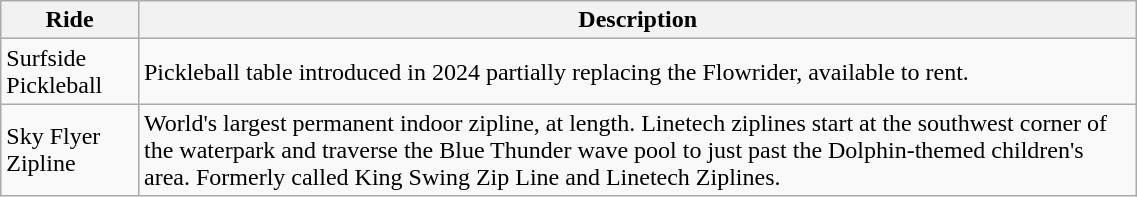<table class="wikitable" style="width:60%;">
<tr>
<th>Ride</th>
<th>Description</th>
</tr>
<tr>
<td>Surfside Pickleball</td>
<td>Pickleball table introduced in 2024 partially replacing the Flowrider, available to rent.</td>
</tr>
<tr>
<td>Sky Flyer Zipline</td>
<td>World's largest permanent indoor zipline, at  length. Linetech ziplines start at the southwest corner of the waterpark and traverse the Blue Thunder wave pool to just past the Dolphin-themed children's area. Formerly called King Swing Zip Line and Linetech Ziplines.</td>
</tr>
</table>
